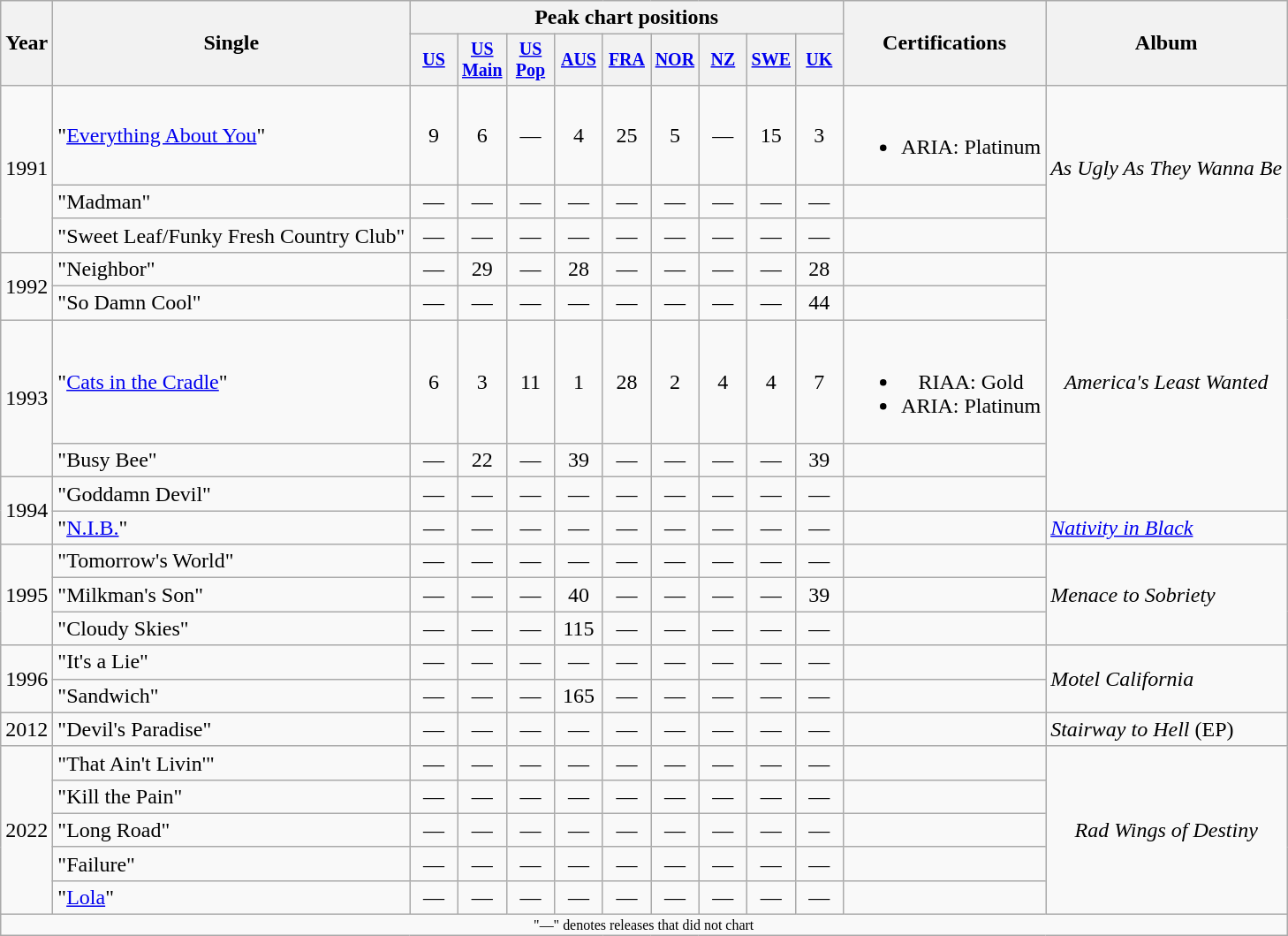<table class="wikitable" style="text-align:center;">
<tr>
<th rowspan="2">Year</th>
<th rowspan="2">Single</th>
<th colspan="9">Peak chart positions</th>
<th rowspan="2">Certifications</th>
<th rowspan="2">Album</th>
</tr>
<tr style="font-size:smaller;">
<th style="width:30px;"><a href='#'>US</a><br></th>
<th style="width:30px;"><a href='#'>US Main</a><br></th>
<th style="width:30px;"><a href='#'>US Pop</a><br></th>
<th style="width:30px;"><a href='#'>AUS</a><br></th>
<th style="width:30px;"><a href='#'>FRA</a><br></th>
<th style="width:30px;"><a href='#'>NOR</a><br></th>
<th style="width:30px;"><a href='#'>NZ</a><br></th>
<th style="width:30px;"><a href='#'>SWE</a><br></th>
<th style="width:30px;"><a href='#'>UK</a><br></th>
</tr>
<tr>
<td rowspan="3">1991</td>
<td style="text-align:left;">"<a href='#'>Everything About You</a>"</td>
<td>9</td>
<td>6</td>
<td>—</td>
<td>4</td>
<td>25</td>
<td>5</td>
<td>—</td>
<td>15</td>
<td>3</td>
<td><br><ul><li>ARIA: Platinum</li></ul></td>
<td rowspan="3" style="text-align:center;"><em>As Ugly As They Wanna Be</em></td>
</tr>
<tr>
<td style="text-align:left;">"Madman"</td>
<td>—</td>
<td>—</td>
<td>—</td>
<td>—</td>
<td>—</td>
<td>—</td>
<td>—</td>
<td>—</td>
<td>—</td>
<td></td>
</tr>
<tr>
<td style="text-align:left;">"Sweet Leaf/Funky Fresh Country Club"</td>
<td>—</td>
<td>—</td>
<td>—</td>
<td>—</td>
<td>—</td>
<td>—</td>
<td>—</td>
<td>—</td>
<td>—</td>
<td></td>
</tr>
<tr>
<td rowspan="2">1992</td>
<td style="text-align:left;">"Neighbor"</td>
<td>—</td>
<td>29</td>
<td>—</td>
<td>28</td>
<td>—</td>
<td>—</td>
<td>—</td>
<td>—</td>
<td>28</td>
<td></td>
<td rowspan="5" style="text-align:center;"><em>America's Least Wanted</em></td>
</tr>
<tr>
<td style="text-align:left;">"So Damn Cool"</td>
<td>—</td>
<td>—</td>
<td>—</td>
<td>—</td>
<td>—</td>
<td>—</td>
<td>—</td>
<td>—</td>
<td>44</td>
<td></td>
</tr>
<tr>
<td rowspan="2">1993</td>
<td style="text-align:left;">"<a href='#'>Cats in the Cradle</a>"</td>
<td>6</td>
<td>3</td>
<td>11</td>
<td>1</td>
<td>28</td>
<td>2</td>
<td>4</td>
<td>4</td>
<td>7</td>
<td><br><ul><li>RIAA: Gold</li><li>ARIA: Platinum</li></ul></td>
</tr>
<tr>
<td style="text-align:left;">"Busy Bee"</td>
<td>—</td>
<td>22</td>
<td>—</td>
<td>39</td>
<td>—</td>
<td>—</td>
<td>—</td>
<td>—</td>
<td>39</td>
<td></td>
</tr>
<tr>
<td rowspan="2">1994</td>
<td style="text-align:left;">"Goddamn Devil"</td>
<td>—</td>
<td>—</td>
<td>—</td>
<td>—</td>
<td>—</td>
<td>—</td>
<td>—</td>
<td>—</td>
<td>—</td>
<td></td>
</tr>
<tr>
<td style="text-align:left;">"<a href='#'>N.I.B.</a>"</td>
<td>—</td>
<td>—</td>
<td>—</td>
<td>—</td>
<td>—</td>
<td>—</td>
<td>—</td>
<td>—</td>
<td>—</td>
<td></td>
<td style="text-align:left;"><em><a href='#'>Nativity in Black</a></em></td>
</tr>
<tr>
<td rowspan="3">1995</td>
<td style="text-align:left;">"Tomorrow's World"</td>
<td>—</td>
<td>—</td>
<td>—</td>
<td>—</td>
<td>—</td>
<td>—</td>
<td>—</td>
<td>—</td>
<td>—</td>
<td></td>
<td style="text-align:left;" rowspan="3"><em>Menace to Sobriety</em></td>
</tr>
<tr>
<td style="text-align:left;">"Milkman's Son"</td>
<td>—</td>
<td>—</td>
<td>—</td>
<td>40</td>
<td>—</td>
<td>—</td>
<td>—</td>
<td>—</td>
<td>39</td>
<td></td>
</tr>
<tr>
<td style="text-align:left;">"Cloudy Skies"</td>
<td>—</td>
<td>—</td>
<td>—</td>
<td>115</td>
<td>—</td>
<td>—</td>
<td>—</td>
<td>—</td>
<td>—</td>
<td></td>
</tr>
<tr>
<td rowspan="2">1996</td>
<td style="text-align:left;">"It's a Lie"</td>
<td>—</td>
<td>—</td>
<td>—</td>
<td>—</td>
<td>—</td>
<td>—</td>
<td>—</td>
<td>—</td>
<td>—</td>
<td></td>
<td style="text-align:left;" rowspan="2"><em>Motel California</em></td>
</tr>
<tr>
<td style="text-align:left;">"Sandwich"</td>
<td>—</td>
<td>—</td>
<td>—</td>
<td>165</td>
<td>—</td>
<td>—</td>
<td>—</td>
<td>—</td>
<td>—</td>
<td></td>
</tr>
<tr>
<td rowspan="1">2012</td>
<td style="text-align:left;">"Devil's Paradise"</td>
<td>—</td>
<td>—</td>
<td>—</td>
<td>—</td>
<td>—</td>
<td>—</td>
<td>—</td>
<td>—</td>
<td>—</td>
<td></td>
<td style="text-align:left;"><em>Stairway to Hell</em> (EP)</td>
</tr>
<tr>
<td rowspan="5">2022</td>
<td style="text-align:left;">"That Ain't Livin'"</td>
<td>—</td>
<td>—</td>
<td>—</td>
<td>—</td>
<td>—</td>
<td>—</td>
<td>—</td>
<td>—</td>
<td>—</td>
<td></td>
<td rowspan="5"><em>Rad Wings of Destiny</em></td>
</tr>
<tr>
<td style="text-align:left;">"Kill the Pain"</td>
<td>—</td>
<td>—</td>
<td>—</td>
<td>—</td>
<td>—</td>
<td>—</td>
<td>—</td>
<td>—</td>
<td>—</td>
<td></td>
</tr>
<tr>
<td style="text-align:left;">"Long Road"</td>
<td>—</td>
<td>—</td>
<td>—</td>
<td>—</td>
<td>—</td>
<td>—</td>
<td>—</td>
<td>—</td>
<td>—</td>
<td></td>
</tr>
<tr>
<td style="text-align:left;">"Failure"</td>
<td>—</td>
<td>—</td>
<td>—</td>
<td>—</td>
<td>—</td>
<td>—</td>
<td>—</td>
<td>—</td>
<td>—</td>
<td></td>
</tr>
<tr>
<td style="text-align:left;">"<a href='#'>Lola</a>"</td>
<td>—</td>
<td>—</td>
<td>—</td>
<td>—</td>
<td>—</td>
<td>—</td>
<td>—</td>
<td>—</td>
<td>—</td>
<td></td>
</tr>
<tr>
<td colspan="15" style="font-size:8pt">"—" denotes releases that did not chart</td>
</tr>
</table>
